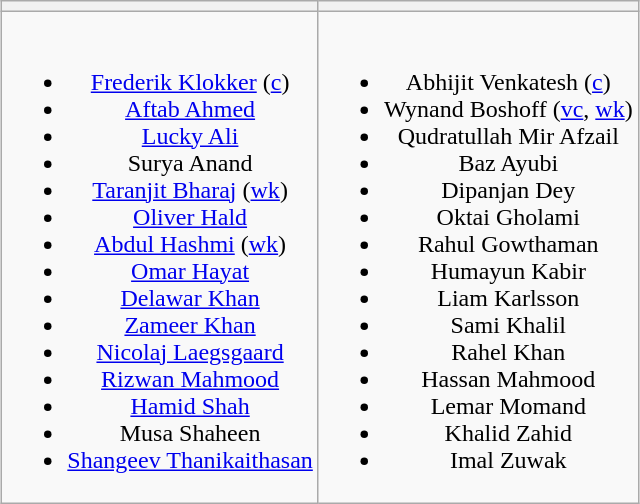<table class="wikitable" style="text-align:center; margin:auto">
<tr>
<th></th>
<th></th>
</tr>
<tr style="vertical-align:top">
<td><br><ul><li><a href='#'>Frederik Klokker</a> (<a href='#'>c</a>)</li><li><a href='#'>Aftab Ahmed</a></li><li><a href='#'>Lucky Ali</a></li><li>Surya Anand</li><li><a href='#'>Taranjit Bharaj</a> (<a href='#'>wk</a>)</li><li><a href='#'>Oliver Hald</a></li><li><a href='#'>Abdul Hashmi</a> (<a href='#'>wk</a>)</li><li><a href='#'>Omar Hayat</a></li><li><a href='#'>Delawar Khan</a></li><li><a href='#'>Zameer Khan</a></li><li><a href='#'>Nicolaj Laegsgaard</a></li><li><a href='#'>Rizwan Mahmood</a></li><li><a href='#'>Hamid Shah</a></li><li>Musa Shaheen</li><li><a href='#'>Shangeev Thanikaithasan</a></li></ul></td>
<td><br><ul><li>Abhijit Venkatesh (<a href='#'>c</a>)</li><li>Wynand Boshoff (<a href='#'>vc</a>, <a href='#'>wk</a>)</li><li>Qudratullah Mir Afzail</li><li>Baz Ayubi</li><li>Dipanjan Dey</li><li>Oktai Gholami</li><li>Rahul Gowthaman</li><li>Humayun Kabir</li><li>Liam Karlsson</li><li>Sami Khalil</li><li>Rahel Khan</li><li>Hassan Mahmood</li><li>Lemar Momand</li><li>Khalid Zahid</li><li>Imal Zuwak</li></ul></td>
</tr>
</table>
